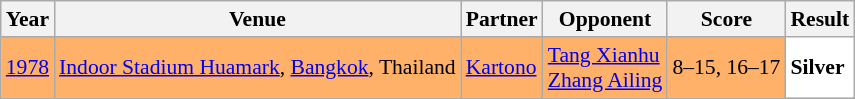<table class="sortable wikitable" style="font-size: 90%;">
<tr>
<th>Year</th>
<th>Venue</th>
<th>Partner</th>
<th>Opponent</th>
<th>Score</th>
<th>Result</th>
</tr>
<tr style="background:#FFB069">
<td align="center"><a href='#'>1978</a></td>
<td align="left"><a href='#'>Indoor Stadium Huamark</a>, <a href='#'>Bangkok</a>, Thailand</td>
<td align="left"> <a href='#'>Kartono</a></td>
<td align="left"> <a href='#'>Tang Xianhu</a><br> <a href='#'>Zhang Ailing</a></td>
<td align="left">8–15, 16–17</td>
<td style="text-align:left; background:white"> <strong>Silver</strong></td>
</tr>
</table>
